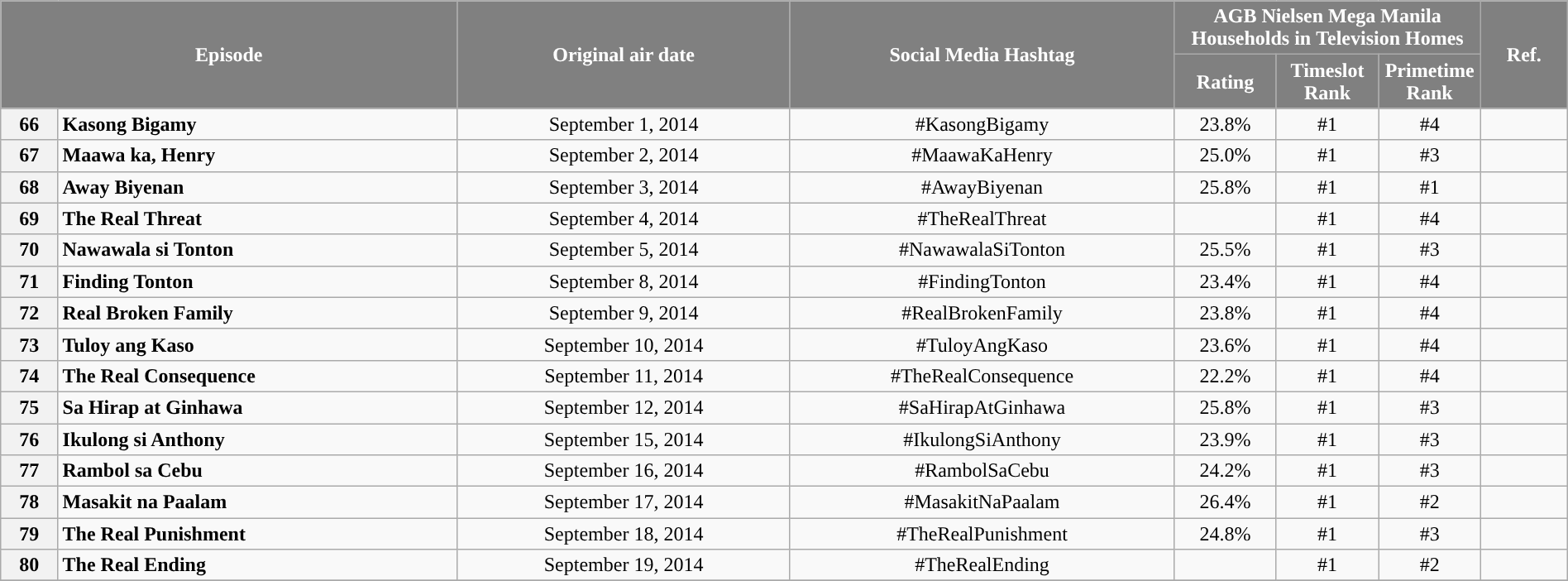<table class="wikitable" style="text-align:center; font-size:100%; line-height:18px;"  width="100%">
<tr>
<th colspan="2" rowspan="2" style="background-color:#808080; color:#ffffff;">Episode</th>
<th style="background:#808080; color:white" rowspan="2">Original air date</th>
<th style="background:#808080; color:white" rowspan="2">Social Media Hashtag</th>
<th style="background-color:#808080; color:#ffffff;" colspan="3">AGB Nielsen Mega Manila Households in Television Homes</th>
<th rowspan="2" style="background:#808080; color:white">Ref.</th>
</tr>
<tr style="text-align: center style=">
<th style="background-color:#808080; width:75px; color:#ffffff;">Rating</th>
<th style="background-color:#808080; width:75px; color:#ffffff;">Timeslot Rank</th>
<th style="background-color:#808080; width:75px; color:#ffffff;">Primetime Rank</th>
</tr>
<tr>
<th>66</th>
<td style="text-align: left;"><strong>Kasong Bigamy</strong></td>
<td>September 1, 2014</td>
<td>#KasongBigamy</td>
<td>23.8%</td>
<td>#1</td>
<td>#4</td>
<td></td>
</tr>
<tr>
<th>67</th>
<td style="text-align: left;"><strong>Maawa ka, Henry</strong></td>
<td>September 2, 2014</td>
<td>#MaawaKaHenry</td>
<td>25.0%</td>
<td>#1</td>
<td>#3</td>
<td></td>
</tr>
<tr>
<th>68</th>
<td style="text-align: left;"><strong>Away Biyenan</strong></td>
<td>September 3, 2014</td>
<td>#AwayBiyenan</td>
<td>25.8%</td>
<td>#1</td>
<td>#1</td>
<td></td>
</tr>
<tr>
<th>69</th>
<td style="text-align: left;"><strong>The Real Threat</strong></td>
<td>September 4, 2014</td>
<td>#TheRealThreat</td>
<td></td>
<td>#1</td>
<td>#4</td>
<td></td>
</tr>
<tr>
<th>70</th>
<td style="text-align: left;"><strong>Nawawala si Tonton</strong></td>
<td>September 5, 2014</td>
<td>#NawawalaSiTonton</td>
<td>25.5%</td>
<td>#1</td>
<td>#3</td>
<td></td>
</tr>
<tr>
<th>71</th>
<td style="text-align: left;"><strong>Finding Tonton</strong></td>
<td>September 8, 2014</td>
<td>#FindingTonton</td>
<td>23.4%</td>
<td>#1</td>
<td>#4</td>
<td></td>
</tr>
<tr>
<th>72</th>
<td style="text-align: left;"><strong>Real Broken Family</strong></td>
<td>September 9, 2014</td>
<td>#RealBrokenFamily</td>
<td>23.8%</td>
<td>#1</td>
<td>#4</td>
<td></td>
</tr>
<tr>
<th>73</th>
<td style="text-align: left;"><strong>Tuloy ang Kaso</strong></td>
<td>September 10, 2014</td>
<td>#TuloyAngKaso</td>
<td>23.6%</td>
<td>#1</td>
<td>#4</td>
<td></td>
</tr>
<tr>
<th>74</th>
<td style="text-align: left;"><strong>The Real Consequence</strong></td>
<td>September 11, 2014</td>
<td>#TheRealConsequence</td>
<td>22.2%</td>
<td>#1</td>
<td>#4</td>
<td></td>
</tr>
<tr>
<th>75</th>
<td style="text-align: left;"><strong>Sa Hirap at Ginhawa</strong></td>
<td>September 12, 2014</td>
<td>#SaHirapAtGinhawa</td>
<td>25.8%</td>
<td>#1</td>
<td>#3</td>
<td></td>
</tr>
<tr>
<th>76</th>
<td style="text-align: left;"><strong>Ikulong si Anthony</strong></td>
<td>September 15, 2014</td>
<td>#IkulongSiAnthony</td>
<td>23.9%</td>
<td>#1</td>
<td>#3</td>
<td></td>
</tr>
<tr>
<th>77</th>
<td style="text-align: left;"><strong>Rambol sa Cebu</strong></td>
<td>September 16, 2014</td>
<td>#RambolSaCebu</td>
<td>24.2%</td>
<td>#1</td>
<td>#3</td>
<td></td>
</tr>
<tr>
<th>78</th>
<td style="text-align: left;"><strong>Masakit na Paalam</strong></td>
<td>September 17, 2014</td>
<td>#MasakitNaPaalam</td>
<td>26.4%</td>
<td>#1</td>
<td>#2</td>
<td></td>
</tr>
<tr>
<th>79</th>
<td style="text-align: left;"><strong>The Real Punishment</strong></td>
<td>September 18, 2014</td>
<td>#TheRealPunishment</td>
<td>24.8%</td>
<td>#1</td>
<td>#3</td>
<td></td>
</tr>
<tr>
<th>80</th>
<td style="text-align: left;"><strong>The Real Ending</strong></td>
<td>September 19, 2014</td>
<td>#TheRealEnding</td>
<td></td>
<td>#1</td>
<td>#2</td>
<td></td>
</tr>
<tr>
</tr>
</table>
